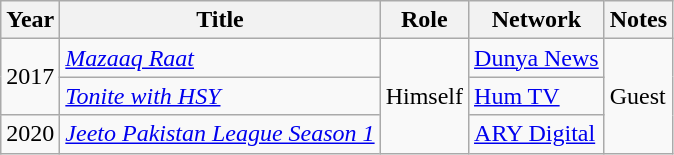<table class="wikitable sortable plainrowheaders">
<tr style="text-align:center;">
<th scope="col">Year</th>
<th scope="col">Title</th>
<th scope="col">Role</th>
<th scope="col">Network</th>
<th scope="col">Notes</th>
</tr>
<tr>
<td rowspan="2">2017</td>
<td><em><a href='#'>Mazaaq Raat</a></em></td>
<td rowspan="3">Himself</td>
<td><a href='#'>Dunya News</a></td>
<td rowspan="3">Guest</td>
</tr>
<tr>
<td><em><a href='#'>Tonite with HSY</a></em></td>
<td><a href='#'>Hum TV</a></td>
</tr>
<tr>
<td>2020</td>
<td><em><a href='#'>Jeeto Pakistan League Season 1</a></em></td>
<td><a href='#'>ARY Digital</a></td>
</tr>
</table>
